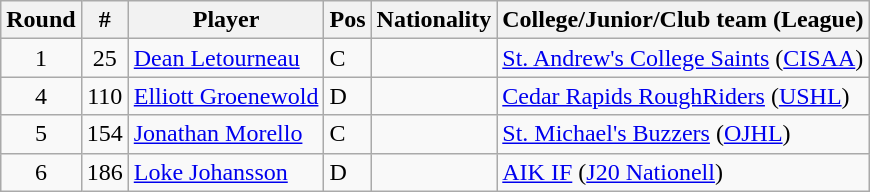<table class="wikitable">
<tr>
<th>Round</th>
<th>#</th>
<th>Player</th>
<th>Pos</th>
<th>Nationality</th>
<th>College/Junior/Club team (League)</th>
</tr>
<tr>
<td style="text-align:center;">1</td>
<td style="text-align:center;">25</td>
<td><a href='#'>Dean Letourneau</a></td>
<td>C</td>
<td></td>
<td><a href='#'>St. Andrew's College Saints</a> (<a href='#'>CISAA</a>)</td>
</tr>
<tr>
<td style="text-align:center;">4</td>
<td style="text-align:center;">110</td>
<td><a href='#'>Elliott Groenewold</a></td>
<td>D</td>
<td></td>
<td><a href='#'>Cedar Rapids RoughRiders</a> (<a href='#'>USHL</a>)</td>
</tr>
<tr>
<td style="text-align:center;">5</td>
<td style="text-align:center;">154</td>
<td><a href='#'>Jonathan Morello</a></td>
<td>C</td>
<td></td>
<td><a href='#'>St. Michael's Buzzers</a> (<a href='#'>OJHL</a>)</td>
</tr>
<tr>
<td style="text-align:center;">6</td>
<td style="text-align:center;">186</td>
<td><a href='#'>Loke Johansson</a></td>
<td>D</td>
<td></td>
<td><a href='#'>AIK IF</a> (<a href='#'>J20 Nationell</a>)</td>
</tr>
</table>
